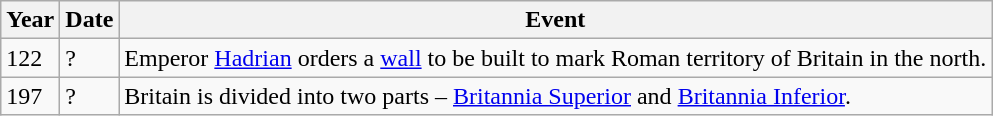<table class="wikitable">
<tr>
<th>Year</th>
<th>Date</th>
<th>Event</th>
</tr>
<tr>
<td>122</td>
<td>?</td>
<td>Emperor <a href='#'>Hadrian</a> orders a <a href='#'>wall</a> to be built to mark Roman territory of Britain in the north.</td>
</tr>
<tr>
<td>197</td>
<td>?</td>
<td>Britain is divided into two parts – <a href='#'>Britannia Superior</a> and <a href='#'>Britannia Inferior</a>.</td>
</tr>
</table>
